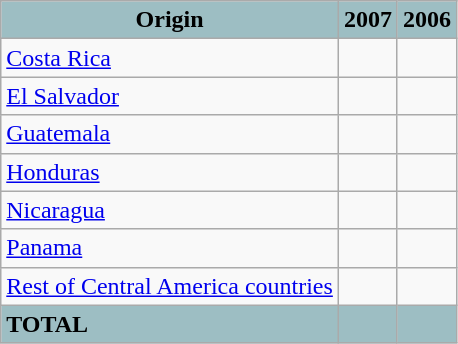<table class="wikitable sortable">
<tr>
<th style="text-align:center; background:#9dbec3;">Origin</th>
<th style="text-align:center; background:#9dbec3;">2007</th>
<th style="text-align:center; background:#9dbec3;">2006</th>
</tr>
<tr>
<td border = "1"> <a href='#'>Costa Rica</a></td>
<td align="right"></td>
<td align="right"></td>
</tr>
<tr>
<td border = "1"> <a href='#'>El Salvador</a></td>
<td align="right"></td>
<td align="right"></td>
</tr>
<tr>
<td border = "1"> <a href='#'>Guatemala</a></td>
<td align="right"></td>
<td align="right"></td>
</tr>
<tr>
<td border = "1"> <a href='#'>Honduras</a></td>
<td align="right"></td>
<td align="right"></td>
</tr>
<tr>
<td border = "1"> <a href='#'>Nicaragua</a></td>
<td align="right"></td>
<td align="right"></td>
</tr>
<tr>
<td border = "1"> <a href='#'>Panama</a></td>
<td align="right"></td>
<td align="right"></td>
</tr>
<tr>
<td border = "1"><a href='#'>Rest of Central America countries</a></td>
<td align="right"></td>
<td align="right"></td>
</tr>
<tr>
<td border = "1" style="background:#9DBEC3;"><strong>TOTAL</strong></td>
<td style="text-align:right; background:#9dbec3;"></td>
<td style="text-align:right; background:#9dbec3;"></td>
</tr>
</table>
